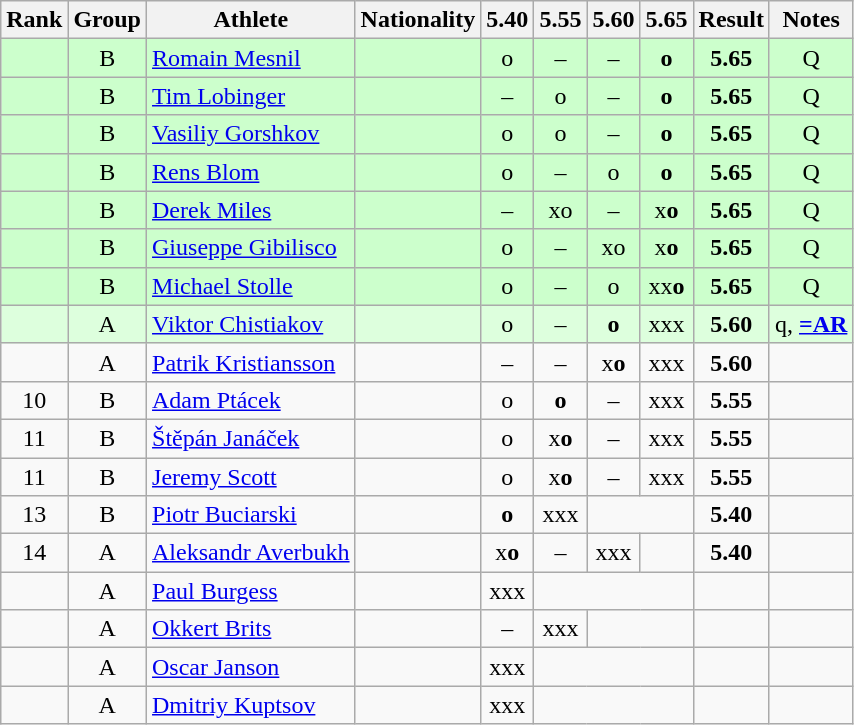<table class="wikitable sortable" style="text-align:center">
<tr>
<th>Rank</th>
<th>Group</th>
<th>Athlete</th>
<th>Nationality</th>
<th>5.40</th>
<th>5.55</th>
<th>5.60</th>
<th>5.65</th>
<th>Result</th>
<th>Notes</th>
</tr>
<tr bgcolor=ccffcc>
<td></td>
<td>B</td>
<td align="left"><a href='#'>Romain Mesnil</a></td>
<td align=left></td>
<td>o</td>
<td>–</td>
<td>–</td>
<td><strong>o</strong></td>
<td><strong>5.65</strong></td>
<td>Q</td>
</tr>
<tr bgcolor=ccffcc>
<td></td>
<td>B</td>
<td align="left"><a href='#'>Tim Lobinger</a></td>
<td align=left></td>
<td>–</td>
<td>o</td>
<td>–</td>
<td><strong>o</strong></td>
<td><strong>5.65</strong></td>
<td>Q</td>
</tr>
<tr bgcolor=ccffcc>
<td></td>
<td>B</td>
<td align="left"><a href='#'>Vasiliy Gorshkov</a></td>
<td align=left></td>
<td>o</td>
<td>o</td>
<td>–</td>
<td><strong>o</strong></td>
<td><strong>5.65</strong></td>
<td>Q</td>
</tr>
<tr bgcolor=ccffcc>
<td></td>
<td>B</td>
<td align="left"><a href='#'>Rens Blom</a></td>
<td align=left></td>
<td>o</td>
<td>–</td>
<td>o</td>
<td><strong>o</strong></td>
<td><strong>5.65</strong></td>
<td>Q</td>
</tr>
<tr bgcolor=ccffcc>
<td></td>
<td>B</td>
<td align="left"><a href='#'>Derek Miles</a></td>
<td align=left></td>
<td>–</td>
<td>xo</td>
<td>–</td>
<td>x<strong>o</strong></td>
<td><strong>5.65</strong></td>
<td>Q</td>
</tr>
<tr bgcolor=ccffcc>
<td></td>
<td>B</td>
<td align="left"><a href='#'>Giuseppe Gibilisco</a></td>
<td align=left></td>
<td>o</td>
<td>–</td>
<td>xo</td>
<td>x<strong>o</strong></td>
<td><strong>5.65</strong></td>
<td>Q</td>
</tr>
<tr bgcolor=ccffcc>
<td></td>
<td>B</td>
<td align="left"><a href='#'>Michael Stolle</a></td>
<td align=left></td>
<td>o</td>
<td>–</td>
<td>o</td>
<td>xx<strong>o</strong></td>
<td><strong>5.65</strong></td>
<td>Q</td>
</tr>
<tr bgcolor=ddffdd>
<td></td>
<td>A</td>
<td align="left"><a href='#'>Viktor Chistiakov</a></td>
<td align=left></td>
<td>o</td>
<td>–</td>
<td><strong>o</strong></td>
<td>xxx</td>
<td><strong>5.60</strong></td>
<td>q, <strong><a href='#'>=AR</a></strong></td>
</tr>
<tr>
<td></td>
<td>A</td>
<td align="left"><a href='#'>Patrik Kristiansson</a></td>
<td align=left></td>
<td>–</td>
<td>–</td>
<td>x<strong>o</strong></td>
<td>xxx</td>
<td><strong>5.60</strong></td>
<td></td>
</tr>
<tr>
<td>10</td>
<td>B</td>
<td align="left"><a href='#'>Adam Ptácek</a></td>
<td align=left></td>
<td>o</td>
<td><strong>o</strong></td>
<td>–</td>
<td>xxx</td>
<td><strong>5.55</strong></td>
<td></td>
</tr>
<tr>
<td>11</td>
<td>B</td>
<td align="left"><a href='#'>Štěpán Janáček</a></td>
<td align=left></td>
<td>o</td>
<td>x<strong>o</strong></td>
<td>–</td>
<td>xxx</td>
<td><strong>5.55</strong></td>
<td></td>
</tr>
<tr>
<td>11</td>
<td>B</td>
<td align="left"><a href='#'>Jeremy Scott</a></td>
<td align=left></td>
<td>o</td>
<td>x<strong>o</strong></td>
<td>–</td>
<td>xxx</td>
<td><strong>5.55</strong></td>
<td></td>
</tr>
<tr>
<td>13</td>
<td>B</td>
<td align="left"><a href='#'>Piotr Buciarski</a></td>
<td align=left></td>
<td><strong>o</strong></td>
<td>xxx</td>
<td colspan=2></td>
<td><strong>5.40</strong></td>
<td></td>
</tr>
<tr>
<td>14</td>
<td>A</td>
<td align="left"><a href='#'>Aleksandr Averbukh</a></td>
<td align=left></td>
<td>x<strong>o</strong></td>
<td>–</td>
<td>xxx</td>
<td></td>
<td><strong>5.40</strong></td>
<td></td>
</tr>
<tr>
<td></td>
<td>A</td>
<td align="left"><a href='#'>Paul Burgess</a></td>
<td align=left></td>
<td>xxx</td>
<td colspan=3></td>
<td><strong></strong></td>
<td></td>
</tr>
<tr>
<td></td>
<td>A</td>
<td align="left"><a href='#'>Okkert Brits</a></td>
<td align=left></td>
<td>–</td>
<td>xxx</td>
<td colspan=2></td>
<td><strong></strong></td>
<td></td>
</tr>
<tr>
<td></td>
<td>A</td>
<td align="left"><a href='#'>Oscar Janson</a></td>
<td align=left></td>
<td>xxx</td>
<td colspan=3></td>
<td><strong></strong></td>
<td></td>
</tr>
<tr>
<td></td>
<td>A</td>
<td align="left"><a href='#'>Dmitriy Kuptsov</a></td>
<td align=left></td>
<td>xxx</td>
<td colspan=3></td>
<td><strong></strong></td>
<td></td>
</tr>
</table>
